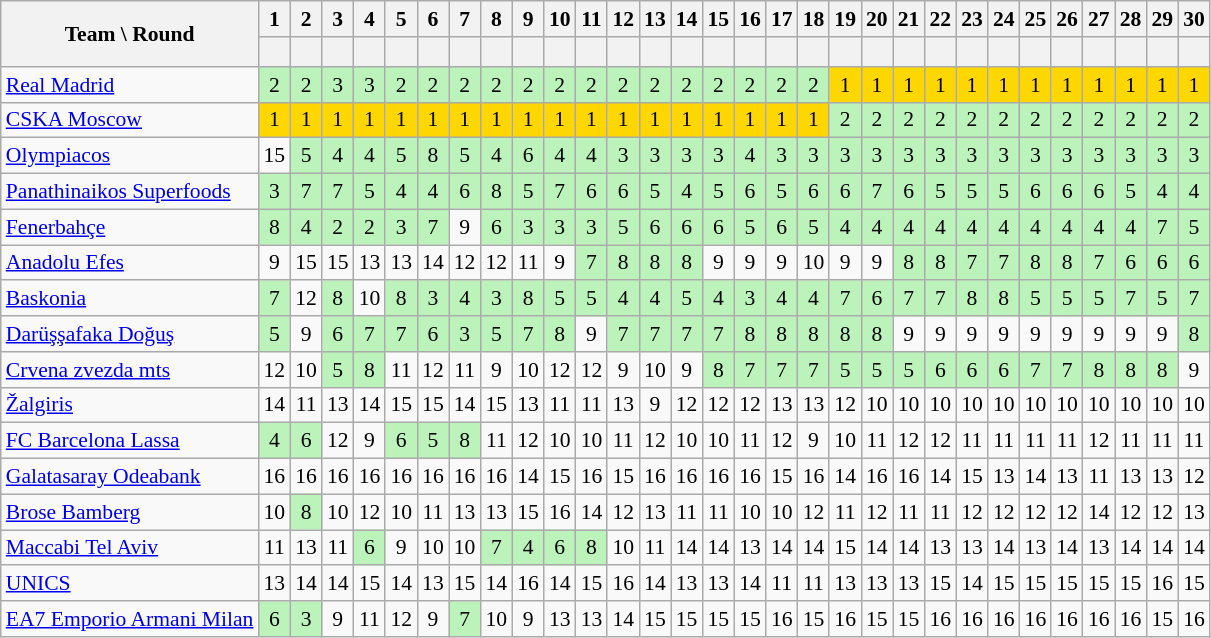<table class="wikitable sortable" style="font-size:90%; text-align:center; white-space: nowrap;">
<tr>
<th rowspan="2" style="width:140px;">Team \ Round</th>
<th>1</th>
<th>2</th>
<th>3</th>
<th>4</th>
<th>5</th>
<th>6</th>
<th>7</th>
<th>8</th>
<th>9</th>
<th>10</th>
<th>11</th>
<th>12</th>
<th>13</th>
<th>14</th>
<th>15</th>
<th>16</th>
<th>17</th>
<th>18</th>
<th>19</th>
<th>20</th>
<th>21</th>
<th>22</th>
<th>23</th>
<th>24</th>
<th>25</th>
<th>26</th>
<th>27</th>
<th>28</th>
<th>29</th>
<th>30</th>
</tr>
<tr style="text-align:center; height:20px;">
<th scope=row></th>
<th></th>
<th></th>
<th></th>
<th></th>
<th></th>
<th></th>
<th></th>
<th></th>
<th></th>
<th></th>
<th></th>
<th></th>
<th></th>
<th></th>
<th></th>
<th></th>
<th></th>
<th></th>
<th></th>
<th></th>
<th></th>
<th></th>
<th></th>
<th></th>
<th></th>
<th></th>
<th></th>
<th></th>
<th></th>
</tr>
<tr>
<td align=left> <a href='#'>Real Madrid</a></td>
<td bgcolor=#BBF3BB>2</td>
<td bgcolor=#BBF3BB>2</td>
<td bgcolor=#BBF3BB>3</td>
<td bgcolor=#BBF3BB>3</td>
<td bgcolor=#BBF3BB>2</td>
<td bgcolor=#BBF3BB>2</td>
<td bgcolor=#BBF3BB>2</td>
<td bgcolor=#BBF3BB>2</td>
<td bgcolor=#BBF3BB>2</td>
<td bgcolor=#BBF3BB>2</td>
<td bgcolor=#BBF3BB>2</td>
<td bgcolor=#BBF3BB>2</td>
<td bgcolor=#BBF3BB>2</td>
<td bgcolor=#BBF3BB>2</td>
<td bgcolor=#BBF3BB>2</td>
<td bgcolor=#BBF3BB>2</td>
<td bgcolor=#BBF3BB>2</td>
<td bgcolor=#BBF3BB>2</td>
<td bgcolor=gold>1</td>
<td bgcolor=gold>1</td>
<td bgcolor=gold>1</td>
<td bgcolor=gold>1</td>
<td bgcolor=gold>1</td>
<td bgcolor=gold>1</td>
<td bgcolor=gold>1</td>
<td bgcolor=gold>1</td>
<td bgcolor=gold>1</td>
<td bgcolor=gold>1</td>
<td bgcolor=gold>1</td>
<td bgcolor=gold>1</td>
</tr>
<tr>
<td align=left> <a href='#'>CSKA Moscow</a></td>
<td bgcolor=gold>1</td>
<td bgcolor=gold>1</td>
<td bgcolor=gold>1</td>
<td bgcolor=gold>1</td>
<td bgcolor=gold>1</td>
<td bgcolor=gold>1</td>
<td bgcolor=gold>1</td>
<td bgcolor=gold>1</td>
<td bgcolor=gold>1</td>
<td bgcolor=gold>1</td>
<td bgcolor=gold>1</td>
<td bgcolor=gold>1</td>
<td bgcolor=gold>1</td>
<td bgcolor=gold>1</td>
<td bgcolor=gold>1</td>
<td bgcolor=gold>1</td>
<td bgcolor=gold>1</td>
<td bgcolor=gold>1</td>
<td bgcolor=#BBF3BB>2</td>
<td bgcolor=#BBF3BB>2</td>
<td bgcolor=#BBF3BB>2</td>
<td bgcolor=#BBF3BB>2</td>
<td bgcolor=#BBF3BB>2</td>
<td bgcolor=#BBF3BB>2</td>
<td bgcolor=#BBF3BB>2</td>
<td bgcolor=#BBF3BB>2</td>
<td bgcolor=#BBF3BB>2</td>
<td bgcolor=#BBF3BB>2</td>
<td bgcolor=#BBF3BB>2</td>
<td bgcolor=#BBF3BB>2</td>
</tr>
<tr>
<td align=left> <a href='#'>Olympiacos</a></td>
<td>15</td>
<td bgcolor=#BBF3BB>5</td>
<td bgcolor=#BBF3BB>4</td>
<td bgcolor=#BBF3BB>4</td>
<td bgcolor=#BBF3BB>5</td>
<td bgcolor=#BBF3BB>8</td>
<td bgcolor=#BBF3BB>5</td>
<td bgcolor=#BBF3BB>4</td>
<td bgcolor=#BBF3BB>6</td>
<td bgcolor=#BBF3BB>4</td>
<td bgcolor=#BBF3BB>4</td>
<td bgcolor=#BBF3BB>3</td>
<td bgcolor=#BBF3BB>3</td>
<td bgcolor=#BBF3BB>3</td>
<td bgcolor=#BBF3BB>3</td>
<td bgcolor=#BBF3BB>4</td>
<td bgcolor=#BBF3BB>3</td>
<td bgcolor=#BBF3BB>3</td>
<td bgcolor=#BBF3BB>3</td>
<td bgcolor=#BBF3BB>3</td>
<td bgcolor=#BBF3BB>3</td>
<td bgcolor=#BBF3BB>3</td>
<td bgcolor=#BBF3BB>3</td>
<td bgcolor=#BBF3BB>3</td>
<td bgcolor=#BBF3BB>3</td>
<td bgcolor=#BBF3BB>3</td>
<td bgcolor=#BBF3BB>3</td>
<td bgcolor=#BBF3BB>3</td>
<td bgcolor=#BBF3BB>3</td>
<td bgcolor=#BBF3BB>3</td>
</tr>
<tr>
<td align=left> <a href='#'>Panathinaikos Superfoods</a></td>
<td bgcolor=#BBF3BB>3</td>
<td bgcolor=#BBF3BB>7</td>
<td bgcolor=#BBF3BB>7</td>
<td bgcolor=#BBF3BB>5</td>
<td bgcolor=#BBF3BB>4</td>
<td bgcolor=#BBF3BB>4</td>
<td bgcolor=#BBF3BB>6</td>
<td bgcolor=#BBF3BB>8</td>
<td bgcolor=#BBF3BB>5</td>
<td bgcolor=#BBF3BB>7</td>
<td bgcolor=#BBF3BB>6</td>
<td bgcolor=#BBF3BB>6</td>
<td bgcolor=#BBF3BB>5</td>
<td bgcolor=#BBF3BB>4</td>
<td bgcolor=#BBF3BB>5</td>
<td bgcolor=#BBF3BB>6</td>
<td bgcolor=#BBF3BB>5</td>
<td bgcolor=#BBF3BB>6</td>
<td bgcolor=#BBF3BB>6</td>
<td bgcolor=#BBF3BB>7</td>
<td bgcolor=#BBF3BB>6</td>
<td bgcolor=#BBF3BB>5</td>
<td bgcolor=#BBF3BB>5</td>
<td bgcolor=#BBF3BB>5</td>
<td bgcolor=#BBF3BB>6</td>
<td bgcolor=#BBF3BB>6</td>
<td bgcolor=#BBF3BB>6</td>
<td bgcolor=#BBF3BB>5</td>
<td bgcolor=#BBF3BB>4</td>
<td bgcolor=#BBF3BB>4</td>
</tr>
<tr>
<td align=left> <a href='#'>Fenerbahçe</a></td>
<td bgcolor=#BBF3BB>8</td>
<td bgcolor=#BBF3BB>4</td>
<td bgcolor=#BBF3BB>2</td>
<td bgcolor=#BBF3BB>2</td>
<td bgcolor=#BBF3BB>3</td>
<td bgcolor=#BBF3BB>7</td>
<td>9</td>
<td bgcolor=#BBF3BB>6</td>
<td bgcolor=#BBF3BB>3</td>
<td bgcolor=#BBF3BB>3</td>
<td bgcolor=#BBF3BB>3</td>
<td bgcolor=#BBF3BB>5</td>
<td bgcolor=#BBF3BB>6</td>
<td bgcolor=#BBF3BB>6</td>
<td bgcolor=#BBF3BB>6</td>
<td bgcolor=#BBF3BB>5</td>
<td bgcolor=#BBF3BB>6</td>
<td bgcolor=#BBF3BB>5</td>
<td bgcolor=#BBF3BB>4</td>
<td bgcolor=#BBF3BB>4</td>
<td bgcolor=#BBF3BB>4</td>
<td bgcolor=#BBF3BB>4</td>
<td bgcolor=#BBF3BB>4</td>
<td bgcolor=#BBF3BB>4</td>
<td bgcolor=#BBF3BB>4</td>
<td bgcolor=#BBF3BB>4</td>
<td bgcolor=#BBF3BB>4</td>
<td bgcolor=#BBF3BB>4</td>
<td bgcolor=#BBF3BB>7</td>
<td bgcolor=#BBF3BB>5</td>
</tr>
<tr>
<td align=left> <a href='#'>Anadolu Efes</a></td>
<td>9</td>
<td>15</td>
<td>15</td>
<td>13</td>
<td>13</td>
<td>14</td>
<td>12</td>
<td>12</td>
<td>11</td>
<td>9</td>
<td bgcolor=#BBF3BB>7</td>
<td bgcolor=#BBF3BB>8</td>
<td bgcolor=#BBF3BB>8</td>
<td bgcolor=#BBF3BB>8</td>
<td>9</td>
<td>9</td>
<td>9</td>
<td>10</td>
<td>9</td>
<td>9</td>
<td bgcolor=#BBF3BB>8</td>
<td bgcolor=#BBF3BB>8</td>
<td bgcolor=#BBF3BB>7</td>
<td bgcolor=#BBF3BB>7</td>
<td bgcolor=#BBF3BB>8</td>
<td bgcolor=#BBF3BB>8</td>
<td bgcolor=#BBF3BB>7</td>
<td bgcolor=#BBF3BB>6</td>
<td bgcolor=#BBF3BB>6</td>
<td bgcolor=#BBF3BB>6</td>
</tr>
<tr>
<td align=left> <a href='#'>Baskonia</a></td>
<td bgcolor=#BBF3BB>7</td>
<td>12</td>
<td bgcolor=#BBF3BB>8</td>
<td>10</td>
<td bgcolor=#BBF3BB>8</td>
<td bgcolor=#BBF3BB>3</td>
<td bgcolor=#BBF3BB>4</td>
<td bgcolor=#BBF3BB>3</td>
<td bgcolor=#BBF3BB>8</td>
<td bgcolor=#BBF3BB>5</td>
<td bgcolor=#BBF3BB>5</td>
<td bgcolor=#BBF3BB>4</td>
<td bgcolor=#BBF3BB>4</td>
<td bgcolor=#BBF3BB>5</td>
<td bgcolor=#BBF3BB>4</td>
<td bgcolor=#BBF3BB>3</td>
<td bgcolor=#BBF3BB>4</td>
<td bgcolor=#BBF3BB>4</td>
<td bgcolor=#BBF3BB>7</td>
<td bgcolor=#BBF3BB>6</td>
<td bgcolor=#BBF3BB>7</td>
<td bgcolor=#BBF3BB>7</td>
<td bgcolor=#BBF3BB>8</td>
<td bgcolor=#BBF3BB>8</td>
<td bgcolor=#BBF3BB>5</td>
<td bgcolor=#BBF3BB>5</td>
<td bgcolor=#BBF3BB>5</td>
<td bgcolor=#BBF3BB>7</td>
<td bgcolor=#BBF3BB>5</td>
<td bgcolor=#BBF3BB>7</td>
</tr>
<tr>
<td align=left> <a href='#'>Darüşşafaka Doğuş</a></td>
<td bgcolor=#BBF3BB>5</td>
<td>9</td>
<td bgcolor=#BBF3BB>6</td>
<td bgcolor=#BBF3BB>7</td>
<td bgcolor=#BBF3BB>7</td>
<td bgcolor=#BBF3BB>6</td>
<td bgcolor=#BBF3BB>3</td>
<td bgcolor=#BBF3BB>5</td>
<td bgcolor=#BBF3BB>7</td>
<td bgcolor=#BBF3BB>8</td>
<td>9</td>
<td bgcolor=#BBF3BB>7</td>
<td bgcolor=#BBF3BB>7</td>
<td bgcolor=#BBF3BB>7</td>
<td bgcolor=#BBF3BB>7</td>
<td bgcolor=#BBF3BB>8</td>
<td bgcolor=#BBF3BB>8</td>
<td bgcolor=#BBF3BB>8</td>
<td bgcolor=#BBF3BB>8</td>
<td bgcolor=#BBF3BB>8</td>
<td>9</td>
<td>9</td>
<td>9</td>
<td>9</td>
<td>9</td>
<td>9</td>
<td>9</td>
<td>9</td>
<td>9</td>
<td bgcolor=#BBF3BB>8</td>
</tr>
<tr>
<td align=left> <a href='#'>Crvena zvezda mts</a></td>
<td>12</td>
<td>10</td>
<td bgcolor=#BBF3BB>5</td>
<td bgcolor=#BBF3BB>8</td>
<td>11</td>
<td>12</td>
<td>11</td>
<td>9</td>
<td>10</td>
<td>12</td>
<td>12</td>
<td>9</td>
<td>10</td>
<td>9</td>
<td bgcolor=#BBF3BB>8</td>
<td bgcolor=#BBF3BB>7</td>
<td bgcolor=#BBF3BB>7</td>
<td bgcolor=#BBF3BB>7</td>
<td bgcolor=#BBF3BB>5</td>
<td bgcolor=#BBF3BB>5</td>
<td bgcolor=#BBF3BB>5</td>
<td bgcolor=#BBF3BB>6</td>
<td bgcolor=#BBF3BB>6</td>
<td bgcolor=#BBF3BB>6</td>
<td bgcolor=#BBF3BB>7</td>
<td bgcolor=#BBF3BB>7</td>
<td bgcolor=#BBF3BB>8</td>
<td bgcolor=#BBF3BB>8</td>
<td bgcolor=#BBF3BB>8</td>
<td>9</td>
</tr>
<tr>
<td align=left> <a href='#'>Žalgiris</a></td>
<td>14</td>
<td>11</td>
<td>13</td>
<td>14</td>
<td>15</td>
<td>15</td>
<td>14</td>
<td>15</td>
<td>13</td>
<td>11</td>
<td>11</td>
<td>13</td>
<td>9</td>
<td>12</td>
<td>12</td>
<td>12</td>
<td>13</td>
<td>13</td>
<td>12</td>
<td>10</td>
<td>10</td>
<td>10</td>
<td>10</td>
<td>10</td>
<td>10</td>
<td>10</td>
<td>10</td>
<td>10</td>
<td>10</td>
<td>10</td>
</tr>
<tr>
<td align=left> <a href='#'>FC Barcelona Lassa</a></td>
<td bgcolor=#BBF3BB>4</td>
<td bgcolor=#BBF3BB>6</td>
<td>12</td>
<td>9</td>
<td bgcolor=#BBF3BB>6</td>
<td bgcolor=#BBF3BB>5</td>
<td bgcolor=#BBF3BB>8</td>
<td>11</td>
<td>12</td>
<td>10</td>
<td>10</td>
<td>11</td>
<td>12</td>
<td>10</td>
<td>10</td>
<td>11</td>
<td>12</td>
<td>9</td>
<td>10</td>
<td>11</td>
<td>12</td>
<td>12</td>
<td>11</td>
<td>11</td>
<td>11</td>
<td>11</td>
<td>12</td>
<td>11</td>
<td>11</td>
<td>11</td>
</tr>
<tr>
<td align=left> <a href='#'>Galatasaray Odeabank</a></td>
<td>16</td>
<td>16</td>
<td>16</td>
<td>16</td>
<td>16</td>
<td>16</td>
<td>16</td>
<td>16</td>
<td>14</td>
<td>15</td>
<td>16</td>
<td>15</td>
<td>16</td>
<td>16</td>
<td>16</td>
<td>16</td>
<td>15</td>
<td>16</td>
<td>14</td>
<td>16</td>
<td>16</td>
<td>14</td>
<td>15</td>
<td>13</td>
<td>14</td>
<td>13</td>
<td>11</td>
<td>13</td>
<td>13</td>
<td>12</td>
</tr>
<tr>
<td align=left> <a href='#'>Brose Bamberg</a></td>
<td>10</td>
<td bgcolor=#BBF3BB>8</td>
<td>10</td>
<td>12</td>
<td>10</td>
<td>11</td>
<td>13</td>
<td>13</td>
<td>15</td>
<td>16</td>
<td>14</td>
<td>12</td>
<td>13</td>
<td>11</td>
<td>11</td>
<td>10</td>
<td>10</td>
<td>12</td>
<td>11</td>
<td>12</td>
<td>11</td>
<td>11</td>
<td>12</td>
<td>12</td>
<td>12</td>
<td>12</td>
<td>14</td>
<td>12</td>
<td>12</td>
<td>13</td>
</tr>
<tr>
<td align=left> <a href='#'>Maccabi Tel Aviv</a></td>
<td>11</td>
<td>13</td>
<td>11</td>
<td bgcolor=#BBF3BB>6</td>
<td>9</td>
<td>10</td>
<td>10</td>
<td bgcolor=#BBF3BB>7</td>
<td bgcolor=#BBF3BB>4</td>
<td bgcolor=#BBF3BB>6</td>
<td bgcolor=#BBF3BB>8</td>
<td>10</td>
<td>11</td>
<td>14</td>
<td>14</td>
<td>13</td>
<td>14</td>
<td>14</td>
<td>15</td>
<td>14</td>
<td>14</td>
<td>13</td>
<td>13</td>
<td>14</td>
<td>13</td>
<td>14</td>
<td>13</td>
<td>14</td>
<td>14</td>
<td>14</td>
</tr>
<tr>
<td align=left> <a href='#'>UNICS</a></td>
<td>13</td>
<td>14</td>
<td>14</td>
<td>15</td>
<td>14</td>
<td>13</td>
<td>15</td>
<td>14</td>
<td>16</td>
<td>14</td>
<td>15</td>
<td>16</td>
<td>14</td>
<td>13</td>
<td>13</td>
<td>14</td>
<td>11</td>
<td>11</td>
<td>13</td>
<td>13</td>
<td>13</td>
<td>15</td>
<td>14</td>
<td>15</td>
<td>15</td>
<td>15</td>
<td>15</td>
<td>15</td>
<td>16</td>
<td>15</td>
</tr>
<tr>
<td align=left> <a href='#'>EA7 Emporio Armani Milan</a></td>
<td bgcolor=#BBF3BB>6</td>
<td bgcolor=#BBF3BB>3</td>
<td>9</td>
<td>11</td>
<td>12</td>
<td>9</td>
<td bgcolor=#BBF3BB>7</td>
<td>10</td>
<td>9</td>
<td>13</td>
<td>13</td>
<td>14</td>
<td>15</td>
<td>15</td>
<td>15</td>
<td>15</td>
<td>16</td>
<td>15</td>
<td>16</td>
<td>15</td>
<td>15</td>
<td>16</td>
<td>16</td>
<td>16</td>
<td>16</td>
<td>16</td>
<td>16</td>
<td>16</td>
<td>15</td>
<td>16</td>
</tr>
</table>
